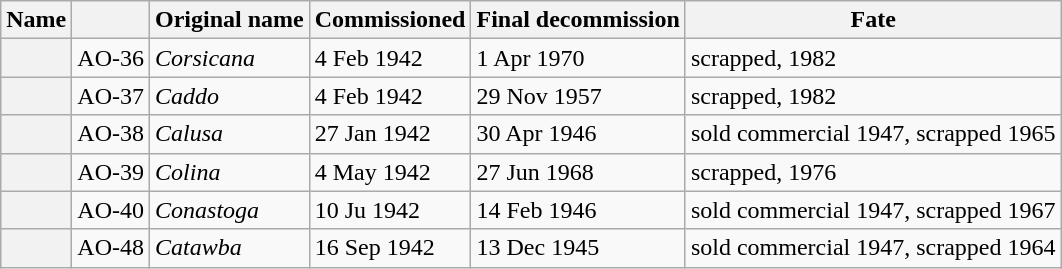<table class="wikitable plainrowheaders">
<tr>
<th scope="col">Name</th>
<th scope="col"></th>
<th scope="col">Original name</th>
<th scope="col">Commissioned</th>
<th scope="col">Final decommission</th>
<th scope="col">Fate</th>
</tr>
<tr>
<th scope="row"></th>
<td>AO-36</td>
<td><em>Corsicana</em></td>
<td>4 Feb 1942</td>
<td>1 Apr 1970</td>
<td>scrapped, 1982</td>
</tr>
<tr>
<th scope="row"></th>
<td>AO-37</td>
<td><em>Caddo</em></td>
<td>4 Feb 1942</td>
<td>29 Nov 1957</td>
<td>scrapped, 1982</td>
</tr>
<tr>
<th scope="row"></th>
<td>AO-38</td>
<td><em>Calusa</em></td>
<td>27 Jan 1942</td>
<td>30 Apr 1946</td>
<td>sold commercial 1947, scrapped 1965</td>
</tr>
<tr>
<th scope="row"></th>
<td>AO-39</td>
<td><em>Colina</em></td>
<td>4 May 1942</td>
<td>27 Jun 1968</td>
<td>scrapped, 1976</td>
</tr>
<tr>
<th scope="row"></th>
<td>AO-40</td>
<td><em>Conastoga</em></td>
<td>10 Ju 1942</td>
<td>14 Feb 1946</td>
<td>sold commercial 1947, scrapped 1967</td>
</tr>
<tr>
<th scope="row"></th>
<td>AO-48</td>
<td><em>Catawba</em></td>
<td>16 Sep 1942</td>
<td>13 Dec 1945</td>
<td>sold commercial 1947, scrapped 1964</td>
</tr>
</table>
